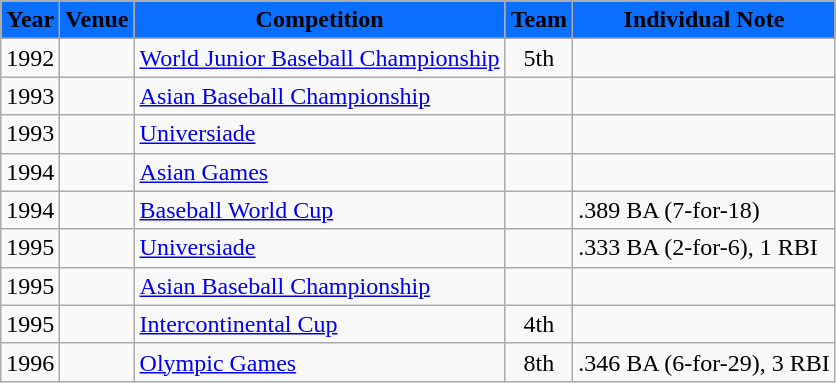<table class="wikitable">
<tr>
<th style="background:#0A6EFF"><span>Year</span></th>
<th style="background:#0A6EFF"><span>Venue</span></th>
<th style="background:#0A6EFF"><span>Competition</span></th>
<th style="background:#0A6EFF"><span>Team</span></th>
<th style="background:#0A6EFF"><span>Individual Note</span></th>
</tr>
<tr>
<td>1992</td>
<td></td>
<td><a href='#'>World Junior Baseball Championship</a></td>
<td style="text-align:center">5th</td>
<td></td>
</tr>
<tr>
<td>1993</td>
<td></td>
<td><a href='#'>Asian Baseball Championship</a></td>
<td style="text-align:center"></td>
<td></td>
</tr>
<tr>
<td>1993</td>
<td></td>
<td><a href='#'>Universiade</a></td>
<td style="text-align:center"></td>
<td></td>
</tr>
<tr>
<td>1994</td>
<td></td>
<td><a href='#'>Asian Games</a></td>
<td style="text-align:center"></td>
<td></td>
</tr>
<tr>
<td>1994</td>
<td></td>
<td><a href='#'>Baseball World Cup</a></td>
<td style="text-align:center"></td>
<td>.389 BA (7-for-18)</td>
</tr>
<tr>
<td>1995</td>
<td></td>
<td><a href='#'>Universiade</a></td>
<td style="text-align:center"></td>
<td>.333 BA (2-for-6), 1 RBI</td>
</tr>
<tr>
<td>1995</td>
<td></td>
<td><a href='#'>Asian Baseball Championship</a></td>
<td style="text-align:center"></td>
<td></td>
</tr>
<tr>
<td>1995</td>
<td></td>
<td><a href='#'>Intercontinental Cup</a></td>
<td style="text-align:center">4th</td>
<td></td>
</tr>
<tr>
<td>1996</td>
<td></td>
<td><a href='#'>Olympic Games</a></td>
<td style="text-align:center">8th</td>
<td>.346 BA (6-for-29), 3 RBI</td>
</tr>
</table>
